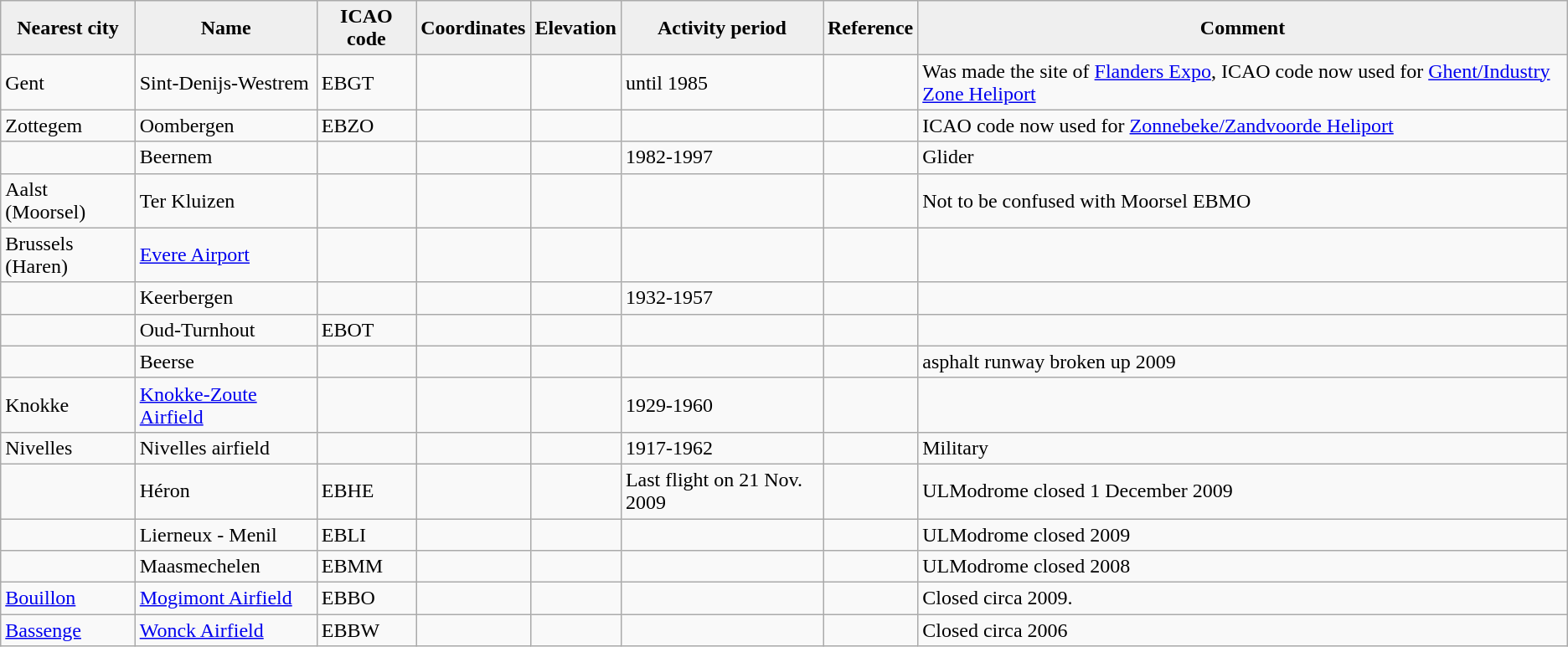<table border="1" cellpadding="5" cellspacing="0" align="center" class="wikitable">
<tr>
<th style="background:#efefef;">Nearest city</th>
<th style="background:#efefef;">Name</th>
<th style="background:#efefef;">ICAO code</th>
<th style="background:#efefef;">Coordinates</th>
<th style="background:#efefef;">Elevation</th>
<th style="background:#efefef;">Activity period</th>
<th style="bqckground:#efefef;">Reference</th>
<th style="background:#efefef;">Comment</th>
</tr>
<tr>
<td>Gent</td>
<td>Sint-Denijs-Westrem</td>
<td>EBGT</td>
<td></td>
<td></td>
<td>until 1985</td>
<td></td>
<td>Was made the site of <a href='#'>Flanders Expo</a>, ICAO code now used for <a href='#'>Ghent/Industry Zone Heliport</a></td>
</tr>
<tr>
<td>Zottegem</td>
<td>Oombergen</td>
<td>EBZO</td>
<td></td>
<td></td>
<td></td>
<td></td>
<td>ICAO code now used for <a href='#'>Zonnebeke/Zandvoorde Heliport</a></td>
</tr>
<tr>
<td></td>
<td>Beernem</td>
<td></td>
<td></td>
<td></td>
<td>1982-1997</td>
<td></td>
<td>Glider</td>
</tr>
<tr>
<td>Aalst (Moorsel)</td>
<td>Ter Kluizen</td>
<td></td>
<td></td>
<td></td>
<td></td>
<td></td>
<td>Not to be confused with Moorsel EBMO</td>
</tr>
<tr>
<td>Brussels (Haren)</td>
<td><a href='#'>Evere Airport</a></td>
<td></td>
<td></td>
<td></td>
<td></td>
<td></td>
<td></td>
</tr>
<tr>
<td></td>
<td>Keerbergen</td>
<td></td>
<td></td>
<td></td>
<td>1932-1957</td>
<td></td>
<td></td>
</tr>
<tr>
<td></td>
<td>Oud-Turnhout</td>
<td>EBOT</td>
<td></td>
<td></td>
<td></td>
<td></td>
<td></td>
</tr>
<tr>
<td></td>
<td>Beerse</td>
<td></td>
<td></td>
<td></td>
<td></td>
<td></td>
<td> asphalt runway broken up 2009</td>
</tr>
<tr>
<td>Knokke</td>
<td><a href='#'>Knokke-Zoute Airfield</a></td>
<td></td>
<td></td>
<td></td>
<td>1929-1960</td>
<td></td>
</tr>
<tr>
<td>Nivelles</td>
<td>Nivelles airfield</td>
<td></td>
<td></td>
<td></td>
<td>1917-1962</td>
<td></td>
<td>Military</td>
</tr>
<tr>
<td></td>
<td>Héron</td>
<td>EBHE</td>
<td></td>
<td></td>
<td>Last flight on 21 Nov. 2009</td>
<td></td>
<td>ULModrome closed 1 December 2009</td>
</tr>
<tr>
<td></td>
<td>Lierneux - Menil</td>
<td>EBLI</td>
<td></td>
<td></td>
<td></td>
<td></td>
<td>ULModrome closed 2009</td>
</tr>
<tr>
<td></td>
<td>Maasmechelen</td>
<td>EBMM</td>
<td></td>
<td></td>
<td></td>
<td></td>
<td>ULModrome closed 2008</td>
</tr>
<tr>
<td><a href='#'>Bouillon</a></td>
<td><a href='#'>Mogimont Airfield</a></td>
<td>EBBO</td>
<td></td>
<td></td>
<td></td>
<td></td>
<td>Closed circa 2009.</td>
</tr>
<tr>
<td><a href='#'>Bassenge</a></td>
<td><a href='#'>Wonck Airfield</a></td>
<td>EBBW</td>
<td></td>
<td></td>
<td></td>
<td></td>
<td>Closed circa 2006</td>
</tr>
</table>
